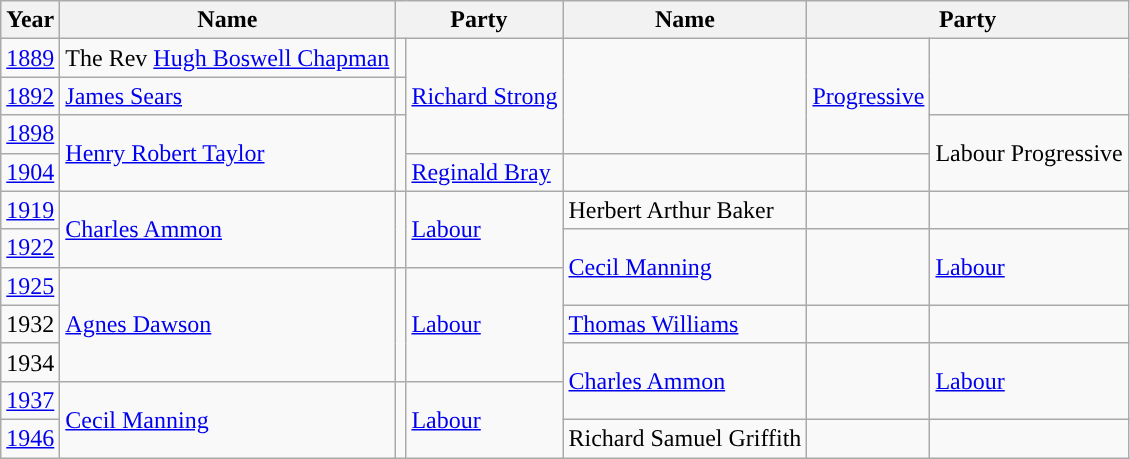<table class="wikitable">
<tr>
<th>Year</th>
<th>Name</th>
<th colspan=2>Party</th>
<th>Name</th>
<th colspan=2>Party</th>
</tr>
<tr>
<td><a href='#'>1889</a></td>
<td>The Rev <a href='#'>Hugh Boswell Chapman</a></td>
<td></td>
<td rowspan=3><a href='#'>Richard Strong</a></td>
<td rowspan=3 style="background-color: "></td>
<td rowspan=3><a href='#'>Progressive</a></td>
</tr>
<tr>
<td><a href='#'>1892</a></td>
<td><a href='#'>James Sears</a></td>
<td></td>
</tr>
<tr>
<td><a href='#'>1898</a></td>
<td rowspan=2><a href='#'>Henry Robert Taylor</a></td>
<td rowspan=2 style="background-color: "></td>
<td rowspan=2>Labour Progressive</td>
</tr>
<tr>
<td><a href='#'>1904</a></td>
<td><a href='#'>Reginald Bray</a></td>
<td></td>
</tr>
<tr>
<td><a href='#'>1919</a></td>
<td rowspan=2><a href='#'>Charles Ammon</a></td>
<td rowspan=2 style="background-color: "></td>
<td rowspan=2><a href='#'>Labour</a></td>
<td>Herbert Arthur Baker</td>
<td></td>
</tr>
<tr>
<td><a href='#'>1922</a></td>
<td rowspan=2><a href='#'>Cecil Manning</a></td>
<td rowspan=2 style="background-color: "></td>
<td rowspan=2><a href='#'>Labour</a></td>
</tr>
<tr>
<td><a href='#'>1925</a></td>
<td rowspan=3><a href='#'>Agnes Dawson</a></td>
<td rowspan=3 style="background-color: "></td>
<td rowspan=3><a href='#'>Labour</a></td>
</tr>
<tr>
<td>1932</td>
<td><a href='#'>Thomas Williams</a></td>
<td></td>
</tr>
<tr>
<td>1934</td>
<td rowspan=2><a href='#'>Charles Ammon</a></td>
<td rowspan=2 style="background-color: "></td>
<td rowspan=2><a href='#'>Labour</a></td>
</tr>
<tr>
<td><a href='#'>1937</a></td>
<td rowspan=2><a href='#'>Cecil Manning</a></td>
<td rowspan=2 style="background-color: "></td>
<td rowspan=2><a href='#'>Labour</a></td>
</tr>
<tr>
<td><a href='#'>1946</a></td>
<td>Richard Samuel Griffith</td>
<td></td>
</tr>
</table>
